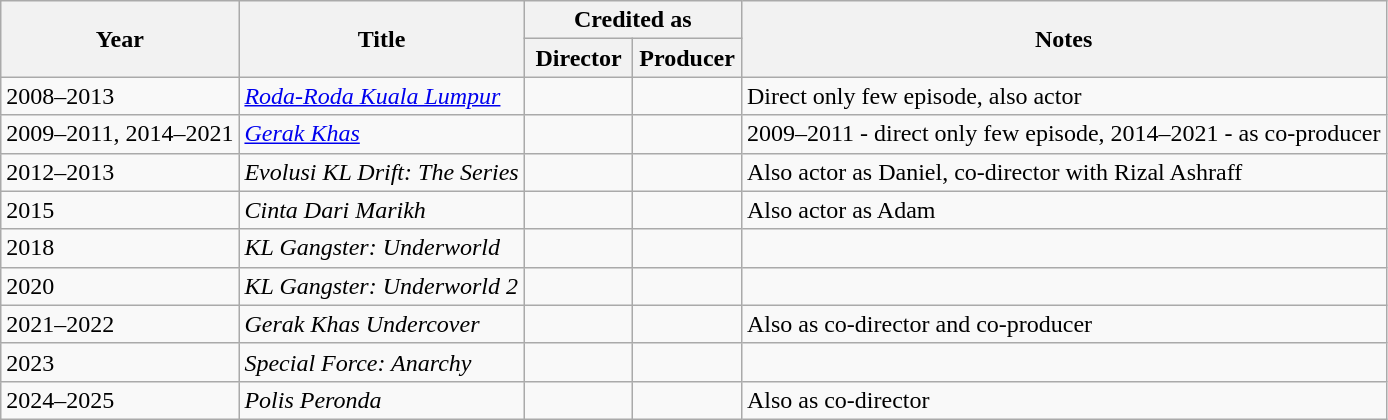<table class="wikitable">
<tr>
<th rowspan="2">Year</th>
<th rowspan="2">Title</th>
<th colspan="2">Credited as</th>
<th rowspan="2">Notes</th>
</tr>
<tr>
<th width="65">Director</th>
<th width="65">Producer</th>
</tr>
<tr>
<td>2008–2013</td>
<td><em><a href='#'>Roda-Roda Kuala Lumpur</a></em></td>
<td></td>
<td></td>
<td>Direct only few episode, also actor</td>
</tr>
<tr>
<td>2009–2011, 2014–2021</td>
<td><em><a href='#'>Gerak Khas</a></em></td>
<td></td>
<td></td>
<td>2009–2011 - direct only few episode, 2014–2021 - as co-producer</td>
</tr>
<tr>
<td>2012–2013</td>
<td><em>Evolusi KL Drift: The Series</em></td>
<td></td>
<td></td>
<td>Also actor as Daniel, co-director with Rizal Ashraff</td>
</tr>
<tr>
<td>2015</td>
<td><em>Cinta Dari Marikh</em></td>
<td></td>
<td></td>
<td>Also actor as Adam</td>
</tr>
<tr>
<td>2018</td>
<td><em>KL Gangster: Underworld</em></td>
<td></td>
<td></td>
<td></td>
</tr>
<tr>
<td>2020</td>
<td><em>KL Gangster: Underworld 2</em></td>
<td></td>
<td></td>
<td></td>
</tr>
<tr>
<td>2021–2022</td>
<td><em>Gerak Khas Undercover</em></td>
<td></td>
<td></td>
<td>Also as co-director and co-producer</td>
</tr>
<tr>
<td>2023</td>
<td><em>Special Force: Anarchy</em></td>
<td></td>
<td></td>
<td></td>
</tr>
<tr>
<td>2024–2025</td>
<td><em>Polis Peronda</em></td>
<td></td>
<td></td>
<td>Also as co-director</td>
</tr>
</table>
